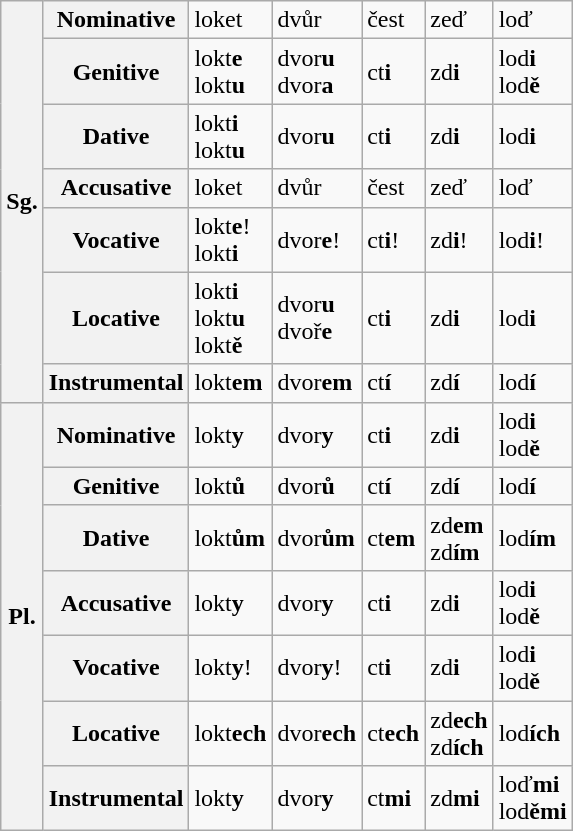<table class=wikitable>
<tr>
<th rowspan="7">Sg.</th>
<th>Nominative</th>
<td>loket</td>
<td>dvůr</td>
<td>čest</td>
<td>zeď</td>
<td>loď</td>
</tr>
<tr>
<th>Genitive</th>
<td>lokt<strong>e</strong><br>lokt<strong>u</strong></td>
<td>dvor<strong>u</strong><br>dvor<strong>a</strong></td>
<td>ct<strong>i</strong></td>
<td>zd<strong>i</strong></td>
<td>lod<strong>i</strong><br>lod<strong>ě</strong></td>
</tr>
<tr>
<th>Dative</th>
<td>lokt<strong>i</strong><br>lokt<strong>u</strong></td>
<td>dvor<strong>u</strong></td>
<td>ct<strong>i</strong></td>
<td>zd<strong>i</strong></td>
<td>lod<strong>i</strong></td>
</tr>
<tr>
<th>Accusative</th>
<td>loket</td>
<td>dvůr</td>
<td>čest</td>
<td>zeď</td>
<td>loď</td>
</tr>
<tr>
<th>Vocative</th>
<td>lokt<strong>e</strong>!<br>lokt<strong>i</strong></td>
<td>dvor<strong>e</strong>!</td>
<td>ct<strong>i</strong>!</td>
<td>zd<strong>i</strong>!</td>
<td>lod<strong>i</strong>!</td>
</tr>
<tr>
<th>Locative</th>
<td>lokt<strong>i</strong><br>lokt<strong>u</strong><br>lokt<strong>ě</strong></td>
<td>dvor<strong>u</strong><br>dvoř<strong>e</strong></td>
<td>ct<strong>i</strong></td>
<td>zd<strong>i</strong></td>
<td>lod<strong>i</strong></td>
</tr>
<tr>
<th>Instrumental</th>
<td>lokt<strong>em</strong></td>
<td>dvor<strong>em</strong></td>
<td>ct<strong>í</strong></td>
<td>zd<strong>í</strong></td>
<td>lod<strong>í</strong></td>
</tr>
<tr>
<th rowspan="7">Pl.</th>
<th>Nominative</th>
<td>lokt<strong>y</strong></td>
<td>dvor<strong>y</strong></td>
<td>ct<strong>i</strong></td>
<td>zd<strong>i</strong></td>
<td>lod<strong>i</strong><br>lod<strong>ě</strong></td>
</tr>
<tr>
<th>Genitive</th>
<td>lokt<strong>ů</strong></td>
<td>dvor<strong>ů</strong></td>
<td>ct<strong>í</strong></td>
<td>zd<strong>í</strong></td>
<td>lod<strong>í</strong></td>
</tr>
<tr>
<th>Dative</th>
<td>lokt<strong>ům</strong></td>
<td>dvor<strong>ům</strong></td>
<td>ct<strong>em</strong></td>
<td>zd<strong>em</strong><br>zd<strong>ím</strong></td>
<td>lod<strong>ím</strong></td>
</tr>
<tr>
<th>Accusative</th>
<td>lokt<strong>y</strong></td>
<td>dvor<strong>y</strong></td>
<td>ct<strong>i</strong></td>
<td>zd<strong>i</strong></td>
<td>lod<strong>i</strong><br>lod<strong>ě</strong></td>
</tr>
<tr>
<th>Vocative</th>
<td>lokt<strong>y</strong>!</td>
<td>dvor<strong>y</strong>!</td>
<td>ct<strong>i</strong></td>
<td>zd<strong>i</strong></td>
<td>lod<strong>i</strong><br>lod<strong>ě</strong></td>
</tr>
<tr>
<th>Locative</th>
<td>lokt<strong>ech</strong></td>
<td>dvor<strong>ech</strong></td>
<td>ct<strong>ech</strong></td>
<td>zd<strong>ech</strong><br>zd<strong>ích</strong></td>
<td>lod<strong>ích</strong></td>
</tr>
<tr>
<th>Instrumental</th>
<td>lokt<strong>y</strong></td>
<td>dvor<strong>y</strong></td>
<td>ct<strong>mi</strong></td>
<td>zd<strong>mi</strong></td>
<td>loď<strong>mi</strong><br>lod<strong>ěmi</strong></td>
</tr>
</table>
